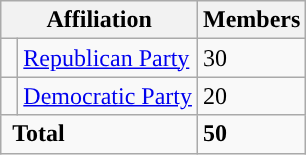<table class="wikitable">
<tr>
<th colspan="2">Affiliation</th>
<th>Members</th>
</tr>
<tr>
<td style="background-color:"> </td>
<td><a href='#'>Republican Party</a></td>
<td>30</td>
</tr>
<tr>
<td style="background-color:"> </td>
<td><a href='#'>Democratic Party</a></td>
<td>20</td>
</tr>
<tr>
<td colspan="2" rowspan="1"> <strong>Total</strong><br></td>
<td><strong>50</strong></td>
</tr>
</table>
